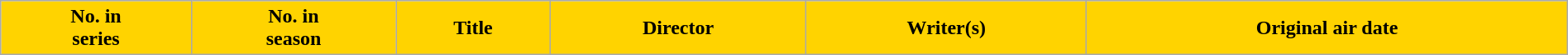<table class="wikitable plainrowheaders" style="width:100%; margin:auto; ">
<tr>
<th scope="col" style="background:#FFD300; color:#000;">No. in<br>series</th>
<th scope="col" style="background:#FFD300; color:#000;">No. in<br>season</th>
<th scope="col" style="background:#FFD300; color:#000;">Title</th>
<th scope="col" style="background:#FFD300; color:#000;">Director</th>
<th scope="col" style="background:#FFD300; color:#000;">Writer(s)</th>
<th scope="col" style="background:#FFD300; color:#000;">Original air date<br>


















</th>
</tr>
</table>
